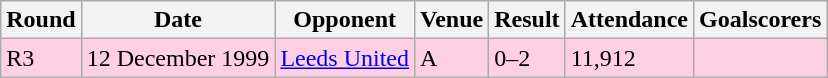<table class="wikitable">
<tr>
<th>Round</th>
<th>Date</th>
<th>Opponent</th>
<th>Venue</th>
<th>Result</th>
<th>Attendance</th>
<th>Goalscorers</th>
</tr>
<tr style="background-color: #ffd0e3;">
<td>R3</td>
<td>12 December 1999</td>
<td><a href='#'>Leeds United</a></td>
<td>A</td>
<td>0–2</td>
<td>11,912</td>
<td></td>
</tr>
</table>
